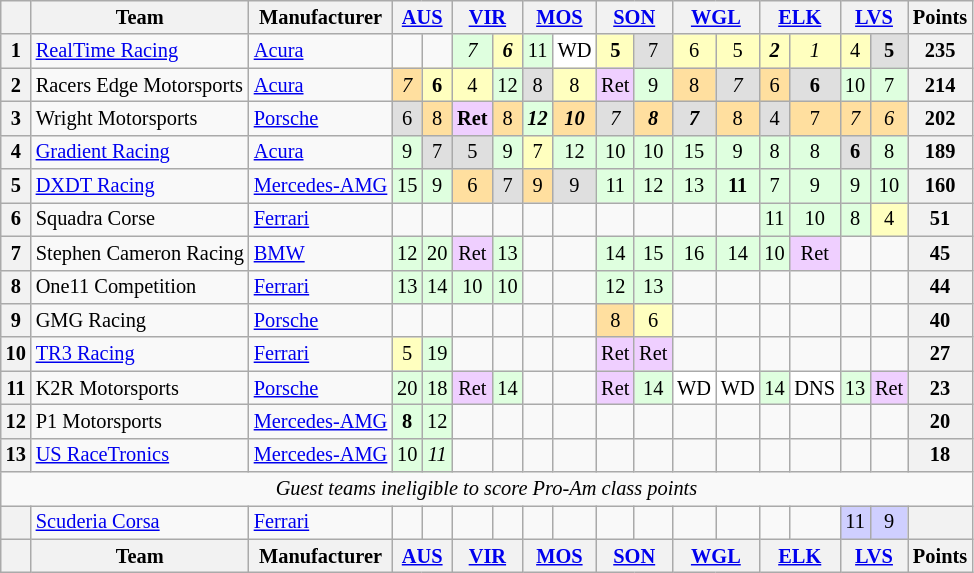<table class="wikitable" style="font-size: 85%; text-align:center;">
<tr>
<th></th>
<th>Team</th>
<th>Manufacturer</th>
<th colspan=2><a href='#'>AUS</a><br></th>
<th colspan=2><a href='#'>VIR</a><br></th>
<th colspan=2><a href='#'>MOS</a><br></th>
<th colspan=2><a href='#'>SON</a><br></th>
<th colspan=2><a href='#'>WGL</a><br></th>
<th colspan=2><a href='#'>ELK</a><br></th>
<th colspan=2><a href='#'>LVS</a><br></th>
<th>Points</th>
</tr>
<tr>
<th>1</th>
<td align=left> <a href='#'>RealTime Racing</a></td>
<td align=left><a href='#'>Acura</a></td>
<td></td>
<td></td>
<td style="background:#DFFFDF;"><em>7</em></td>
<td style="background:#FFFFBF;"><strong><em>6</em></strong></td>
<td style="background:#DFFFDF;">11</td>
<td style="background:#FFFFFF;">WD</td>
<td style="background:#FFFFBF;"><strong>5</strong></td>
<td style="background:#DFDFDF;">7</td>
<td style="background:#FFFFBF;">6</td>
<td style="background:#FFFFBF;">5</td>
<td style="background:#FFFFBF;"><strong><em>2</em></strong></td>
<td style="background:#FFFFBF;"><em>1</em></td>
<td style="background:#FFFFBF;">4</td>
<td style="background:#DFDFDF;"><strong>5</strong></td>
<th>235</th>
</tr>
<tr>
<th>2</th>
<td align=left> Racers Edge Motorsports</td>
<td align=left><a href='#'>Acura</a></td>
<td style="background:#FFDF9F;"><em>7</em></td>
<td style="background:#FFFFBF;"><strong>6</strong></td>
<td style="background:#FFFFBF;">4</td>
<td style="background:#DFFFDF;">12</td>
<td style="background:#DFDFDF;">8</td>
<td style="background:#FFFFBF;">8</td>
<td style="background:#EFCFFF;">Ret</td>
<td style="background:#DFFFDF;">9</td>
<td style="background:#FFDF9F;">8</td>
<td style="background:#DFDFDF;"><em>7</em></td>
<td style="background:#FFDF9F;">6</td>
<td style="background:#DFDFDF;"><strong>6</strong></td>
<td style="background:#DFFFDF;">10</td>
<td style="background:#DFFFDF;">7</td>
<th>214</th>
</tr>
<tr>
<th>3</th>
<td align=left> Wright Motorsports</td>
<td align=left><a href='#'>Porsche</a></td>
<td style="background:#DFDFDF;">6</td>
<td style="background:#FFDF9F;">8</td>
<td style="background:#EFCFFF;"><strong>Ret</strong></td>
<td style="background:#FFDF9F;">8</td>
<td style="background:#DFFFDF;"><strong><em>12</em></strong></td>
<td style="background:#FFDF9F;"><strong><em>10</em></strong></td>
<td style="background:#DFDFDF;"><em>7</em></td>
<td style="background:#FFDF9F;"><strong><em>8</em></strong></td>
<td style="background:#DFDFDF;"><strong><em>7</em></strong></td>
<td style="background:#FFDF9F;">8</td>
<td style="background:#DFDFDF;">4</td>
<td style="background:#FFDF9F;">7</td>
<td style="background:#FFDF9F;"><em>7</em></td>
<td style="background:#FFDF9F;"><em>6</em></td>
<th>202</th>
</tr>
<tr>
<th>4</th>
<td align=left> <a href='#'>Gradient Racing</a></td>
<td align=left><a href='#'>Acura</a></td>
<td style="background:#DFFFDF;">9</td>
<td style="background:#DFDFDF;">7</td>
<td style="background:#DFDFDF;">5</td>
<td style="background:#DFFFDF;">9</td>
<td style="background:#FFFFBF;">7</td>
<td style="background:#DFFFDF;">12</td>
<td style="background:#DFFFDF;">10</td>
<td style="background:#DFFFDF;">10</td>
<td style="background:#DFFFDF;">15</td>
<td style="background:#DFFFDF;">9</td>
<td style="background:#DFFFDF;">8</td>
<td style="background:#DFFFDF;">8</td>
<td style="background:#DFDFDF;"><strong>6</strong></td>
<td style="background:#DFFFDF;">8</td>
<th>189</th>
</tr>
<tr>
<th>5</th>
<td align=left> <a href='#'>DXDT Racing</a></td>
<td align=left><a href='#'>Mercedes-AMG</a></td>
<td style="background:#DFFFDF;">15</td>
<td style="background:#DFFFDF;">9</td>
<td style="background:#FFDF9F;">6</td>
<td style="background:#DFDFDF;">7</td>
<td style="background:#FFDF9F;">9</td>
<td style="background:#DFDFDF;">9</td>
<td style="background:#DFFFDF;">11</td>
<td style="background:#DFFFDF;">12</td>
<td style="background:#DFFFDF;">13</td>
<td style="background:#DFFFDF;"><strong>11</strong></td>
<td style="background:#DFFFDF;">7</td>
<td style="background:#DFFFDF;">9</td>
<td style="background:#DFFFDF;">9</td>
<td style="background:#DFFFDF;">10</td>
<th>160</th>
</tr>
<tr>
<th>6</th>
<td align=left> Squadra Corse</td>
<td align=left><a href='#'>Ferrari</a></td>
<td></td>
<td></td>
<td></td>
<td></td>
<td></td>
<td></td>
<td></td>
<td></td>
<td></td>
<td></td>
<td style="background:#DFFFDF;">11</td>
<td style="background:#DFFFDF;">10</td>
<td style="background:#DFFFDF;">8</td>
<td style="background:#FFFFBF;">4</td>
<th>51</th>
</tr>
<tr>
<th>7</th>
<td align=left> Stephen Cameron Racing</td>
<td align=left><a href='#'>BMW</a></td>
<td style="background:#DFFFDF;">12</td>
<td style="background:#DFFFDF;">20</td>
<td style="background:#EFCFFF;">Ret</td>
<td style="background:#DFFFDF;">13</td>
<td></td>
<td></td>
<td style="background:#DFFFDF;">14</td>
<td style="background:#DFFFDF;">15</td>
<td style="background:#DFFFDF;">16</td>
<td style="background:#DFFFDF;">14</td>
<td style="background:#DFFFDF;">10</td>
<td style="background:#EFCFFF;">Ret</td>
<td></td>
<td></td>
<th>45</th>
</tr>
<tr>
<th>8</th>
<td align=left> One11 Competition</td>
<td align=left><a href='#'>Ferrari</a></td>
<td style="background:#DFFFDF;">13</td>
<td style="background:#DFFFDF;">14</td>
<td style="background:#DFFFDF;">10</td>
<td style="background:#DFFFDF;">10</td>
<td></td>
<td></td>
<td style="background:#DFFFDF;">12</td>
<td style="background:#DFFFDF;">13</td>
<td></td>
<td></td>
<td></td>
<td></td>
<td></td>
<td></td>
<th>44</th>
</tr>
<tr>
<th>9</th>
<td align=left> GMG Racing</td>
<td align=left><a href='#'>Porsche</a></td>
<td></td>
<td></td>
<td></td>
<td></td>
<td></td>
<td></td>
<td style="background:#FFDF9F;">8</td>
<td style="background:#FFFFBF;">6</td>
<td></td>
<td></td>
<td></td>
<td></td>
<td></td>
<td></td>
<th>40</th>
</tr>
<tr>
<th>10</th>
<td align=left> <a href='#'>TR3 Racing</a></td>
<td align=left><a href='#'>Ferrari</a></td>
<td style="background:#FFFFBF;">5</td>
<td style="background:#DFFFDF;">19</td>
<td></td>
<td></td>
<td></td>
<td></td>
<td style="background:#EFCFFF;">Ret</td>
<td style="background:#EFCFFF;">Ret</td>
<td></td>
<td></td>
<td></td>
<td></td>
<td></td>
<td></td>
<th>27</th>
</tr>
<tr>
<th>11</th>
<td align=left> K2R Motorsports</td>
<td align=left><a href='#'>Porsche</a></td>
<td style="background:#DFFFDF;">20</td>
<td style="background:#DFFFDF;">18</td>
<td style="background:#EFCFFF;">Ret</td>
<td style="background:#DFFFDF;">14</td>
<td></td>
<td></td>
<td style="background:#EFCFFF;">Ret</td>
<td style="background:#DFFFDF;">14</td>
<td style="background:#FFFFFF;">WD</td>
<td style="background:#FFFFFF;">WD</td>
<td style="background:#DFFFDF;">14</td>
<td style="background:#FFFFFF;">DNS</td>
<td style="background:#DFFFDF;">13</td>
<td style="background:#EFCFFF;">Ret</td>
<th>23</th>
</tr>
<tr>
<th>12</th>
<td align=left> P1 Motorsports</td>
<td align=left><a href='#'>Mercedes-AMG</a></td>
<td style="background:#DFFFDF;"><strong>8</strong></td>
<td style="background:#DFFFDF;">12</td>
<td></td>
<td></td>
<td></td>
<td></td>
<td></td>
<td></td>
<td></td>
<td></td>
<td></td>
<td></td>
<td></td>
<td></td>
<th>20</th>
</tr>
<tr>
<th>13</th>
<td align=left> <a href='#'>US RaceTronics</a></td>
<td align=left><a href='#'>Mercedes-AMG</a></td>
<td style="background:#DFFFDF;">10</td>
<td style="background:#DFFFDF;"><em>11</em></td>
<td></td>
<td></td>
<td></td>
<td></td>
<td></td>
<td></td>
<td></td>
<td></td>
<td></td>
<td></td>
<td></td>
<td></td>
<th>18</th>
</tr>
<tr>
<td colspan=18><em>Guest teams ineligible to score Pro-Am class points</em></td>
</tr>
<tr>
<th></th>
<td align=left> <a href='#'>Scuderia Corsa</a></td>
<td align=left><a href='#'>Ferrari</a></td>
<td></td>
<td></td>
<td></td>
<td></td>
<td></td>
<td></td>
<td></td>
<td></td>
<td></td>
<td></td>
<td></td>
<td></td>
<td style="background:#CFCFFF;">11</td>
<td style="background:#CFCFFF;">9</td>
<th></th>
</tr>
<tr valign="top">
<th valign=middle></th>
<th valign=middle>Team</th>
<th valign=middle>Manufacturer</th>
<th colspan=2><a href='#'>AUS</a><br></th>
<th colspan=2><a href='#'>VIR</a><br></th>
<th colspan=2><a href='#'>MOS</a><br></th>
<th colspan=2><a href='#'>SON</a><br></th>
<th colspan=2><a href='#'>WGL</a><br></th>
<th colspan=2><a href='#'>ELK</a><br></th>
<th colspan=2><a href='#'>LVS</a><br></th>
<th valign=middle>Points</th>
</tr>
</table>
